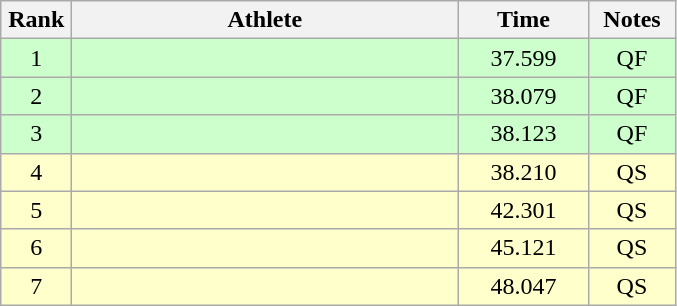<table class=wikitable style="text-align:center">
<tr>
<th width=40>Rank</th>
<th width=250>Athlete</th>
<th width=80>Time</th>
<th width=50>Notes</th>
</tr>
<tr bgcolor="ccffcc">
<td>1</td>
<td align=left></td>
<td>37.599</td>
<td>QF</td>
</tr>
<tr bgcolor="ccffcc">
<td>2</td>
<td align=left></td>
<td>38.079</td>
<td>QF</td>
</tr>
<tr bgcolor="ccffcc">
<td>3</td>
<td align=left></td>
<td>38.123</td>
<td>QF</td>
</tr>
<tr bgcolor="#ffffcc">
<td>4</td>
<td align=left></td>
<td>38.210</td>
<td>QS</td>
</tr>
<tr bgcolor="#ffffcc">
<td>5</td>
<td align=left></td>
<td>42.301</td>
<td>QS</td>
</tr>
<tr bgcolor="#ffffcc">
<td>6</td>
<td align=left></td>
<td>45.121</td>
<td>QS</td>
</tr>
<tr bgcolor="#ffffcc">
<td>7</td>
<td align=left></td>
<td>48.047</td>
<td>QS</td>
</tr>
</table>
